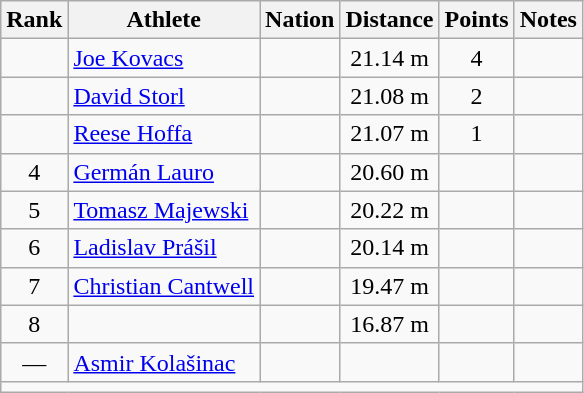<table class="wikitable sortable" style="text-align:center;">
<tr>
<th scope="col" style="width: 10px;">Rank</th>
<th scope="col">Athlete</th>
<th scope="col">Nation</th>
<th scope="col">Distance</th>
<th scope="col">Points</th>
<th scope="col">Notes</th>
</tr>
<tr>
<td></td>
<td align="left"><a href='#'>Joe Kovacs</a></td>
<td align="left"></td>
<td>21.14 m</td>
<td>4</td>
<td></td>
</tr>
<tr>
<td></td>
<td align="left"><a href='#'>David Storl</a></td>
<td align="left"></td>
<td>21.08 m</td>
<td>2</td>
<td></td>
</tr>
<tr>
<td></td>
<td align="left"><a href='#'>Reese Hoffa</a></td>
<td align="left"></td>
<td>21.07 m</td>
<td>1</td>
<td></td>
</tr>
<tr>
<td>4</td>
<td align="left"><a href='#'>Germán Lauro</a></td>
<td align="left"></td>
<td>20.60 m</td>
<td></td>
<td></td>
</tr>
<tr>
<td>5</td>
<td align="left"><a href='#'>Tomasz Majewski</a></td>
<td align="left"></td>
<td>20.22 m</td>
<td></td>
<td></td>
</tr>
<tr>
<td>6</td>
<td align="left"><a href='#'>Ladislav Prášil</a></td>
<td align="left"></td>
<td>20.14 m</td>
<td></td>
<td></td>
</tr>
<tr>
<td>7</td>
<td align="left"><a href='#'>Christian Cantwell</a></td>
<td align="left"></td>
<td>19.47 m</td>
<td></td>
<td></td>
</tr>
<tr>
<td>8</td>
<td align="left"></td>
<td align="left"></td>
<td>16.87 m</td>
<td></td>
<td></td>
</tr>
<tr>
<td>—</td>
<td align="left"><a href='#'>Asmir Kolašinac</a></td>
<td align="left"></td>
<td></td>
<td></td>
<td></td>
</tr>
<tr class="sortbottom">
<td colspan="6"></td>
</tr>
</table>
